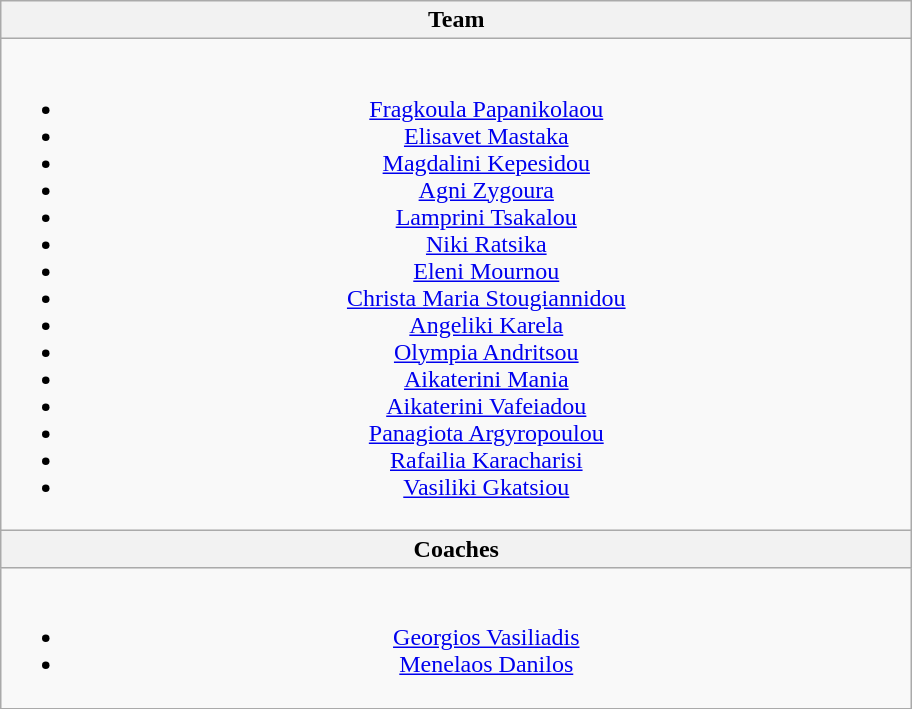<table class="wikitable" style="text-align: center;">
<tr>
<th width=600>Team</th>
</tr>
<tr>
<td><br><ul><li><a href='#'>Fragkoula Papanikolaou</a></li><li><a href='#'>Elisavet Mastaka</a></li><li><a href='#'>Magdalini Kepesidou</a></li><li><a href='#'>Agni Zygoura</a></li><li><a href='#'>Lamprini Tsakalou</a></li><li><a href='#'>Niki Ratsika</a></li><li><a href='#'>Eleni Mournou</a></li><li><a href='#'>Christa Maria Stougiannidou</a></li><li><a href='#'>Angeliki Karela</a></li><li><a href='#'>Olympia Andritsou</a></li><li><a href='#'>Aikaterini Mania</a></li><li><a href='#'>Aikaterini Vafeiadou</a></li><li><a href='#'>Panagiota Argyropoulou</a></li><li><a href='#'>Rafailia Karacharisi</a></li><li><a href='#'>Vasiliki Gkatsiou</a></li></ul></td>
</tr>
<tr>
<th width=600>Coaches</th>
</tr>
<tr>
<td><br><ul><li> <a href='#'>Georgios Vasiliadis</a></li><li> <a href='#'>Menelaos Danilos</a></li></ul></td>
</tr>
</table>
